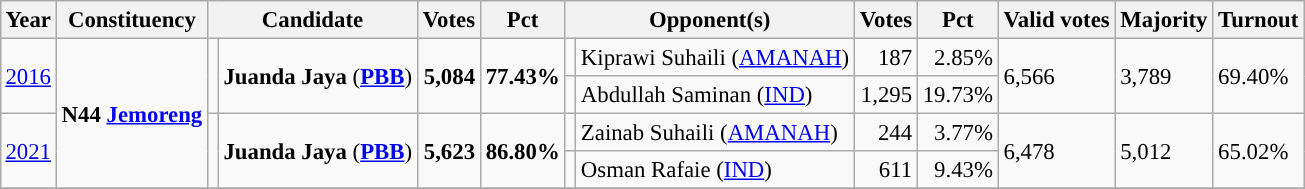<table class="wikitable" style="margin:0.5em ; font-size:95%">
<tr>
<th>Year</th>
<th>Constituency</th>
<th colspan=2>Candidate</th>
<th>Votes</th>
<th>Pct</th>
<th colspan=2>Opponent(s)</th>
<th>Votes</th>
<th>Pct</th>
<th>Valid votes</th>
<th>Majority</th>
<th>Turnout</th>
</tr>
<tr>
<td rowspan="2"><a href='#'>2016</a></td>
<td rowspan="4"><strong>N44 <a href='#'>Jemoreng</a></strong></td>
<td rowspan="2" ></td>
<td rowspan="2"><strong>Juanda Jaya</strong> (<a href='#'><strong>PBB</strong></a>)</td>
<td rowspan="2" style="text-align:right;"><strong>5,084</strong></td>
<td rowspan="2"><strong>77.43%</strong></td>
<td></td>
<td>Kiprawi Suhaili (<a href='#'>AMANAH</a>)</td>
<td style="text-align:right;">187</td>
<td style="text-align:right;">2.85%</td>
<td rowspan="2">6,566</td>
<td rowspan="2">3,789</td>
<td rowspan="2">69.40%</td>
</tr>
<tr>
<td></td>
<td>Abdullah Saminan (<a href='#'>IND</a>)</td>
<td style="text-align:right;">1,295</td>
<td>19.73%</td>
</tr>
<tr>
<td rowspan="2"><a href='#'>2021</a></td>
<td rowspan="2" style="background:"></td>
<td rowspan="2"><strong>Juanda Jaya</strong> (<a href='#'><strong>PBB</strong></a>)</td>
<td rowspan="2" style="text-align:right;"><strong>5,623</strong></td>
<td rowspan="2"><strong>86.80%</strong></td>
<td></td>
<td>Zainab Suhaili (<a href='#'>AMANAH</a>)</td>
<td style="text-align:right;">244</td>
<td style="text-align:right;">3.77%</td>
<td rowspan="2">6,478</td>
<td rowspan="2">5,012</td>
<td rowspan="2">65.02%</td>
</tr>
<tr>
<td></td>
<td>Osman Rafaie (<a href='#'>IND</a>)</td>
<td style="text-align:right;">611</td>
<td style="text-align:right;">9.43%</td>
</tr>
<tr>
</tr>
</table>
